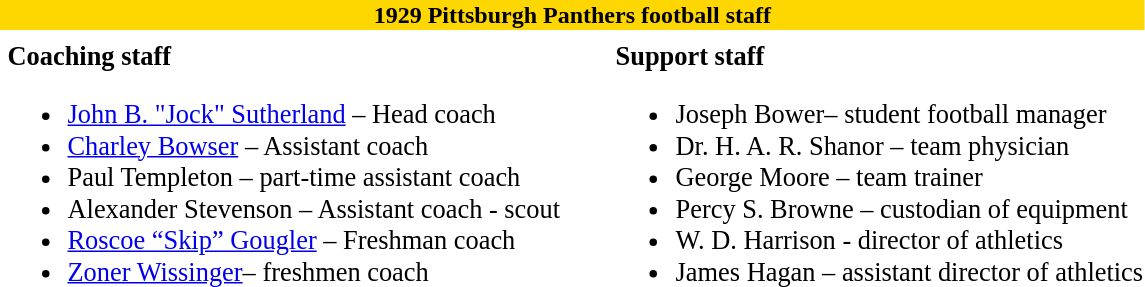<table class="toccolours" style="text-align: left;">
<tr>
<th colspan="10" style="background:gold; color:dark blue; text-align: center;"><strong>1929 Pittsburgh Panthers football staff</strong></th>
</tr>
<tr>
<td colspan="10" align="right"></td>
</tr>
<tr>
<td valign="top"></td>
<td style="font-size: 110%;" valign="top"><strong>Coaching staff</strong><br><ul><li><a href='#'>John B. "Jock" Sutherland</a> – Head coach</li><li><a href='#'>Charley Bowser</a> – Assistant coach</li><li>Paul Templeton – part-time assistant coach</li><li>Alexander Stevenson – Assistant coach - scout</li><li><a href='#'>Roscoe “Skip” Gougler</a> – Freshman coach</li><li><a href='#'>Zoner Wissinger</a>– freshmen coach</li></ul></td>
<td width="25"> </td>
<td valign="top"></td>
<td style="font-size: 110%;" valign="top"><strong>Support staff</strong><br><ul><li>Joseph Bower– student football manager</li><li>Dr. H. A. R. Shanor – team physician</li><li>George Moore – team trainer</li><li>Percy S. Browne – custodian of equipment</li><li>W. D. Harrison - director of athletics</li><li>James Hagan – assistant director of athletics</li></ul></td>
</tr>
</table>
